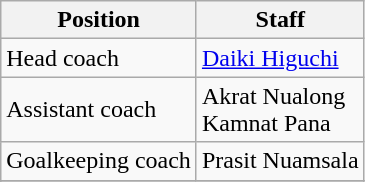<table class="wikitable">
<tr>
<th>Position</th>
<th>Staff</th>
</tr>
<tr>
<td>Head coach</td>
<td> <a href='#'>Daiki Higuchi</a></td>
</tr>
<tr>
<td>Assistant coach</td>
<td> Akrat Nualong <br>   Kamnat Pana</td>
</tr>
<tr>
<td>Goalkeeping coach</td>
<td> Prasit Nuamsala</td>
</tr>
<tr>
</tr>
<tr>
</tr>
</table>
